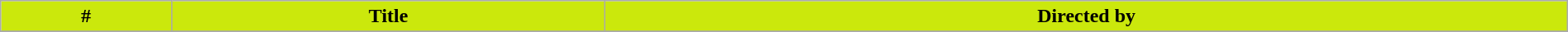<table class="wikitable plainrowheaders"  style="width:100%; background:#fff;">
<tr>
<th style="background: #CBE80C;">#</th>
<th style="background: #CBE80C;">Title</th>
<th style="background: #CBE80C;">Directed by</th>
</tr>
<tr>
</tr>
</table>
